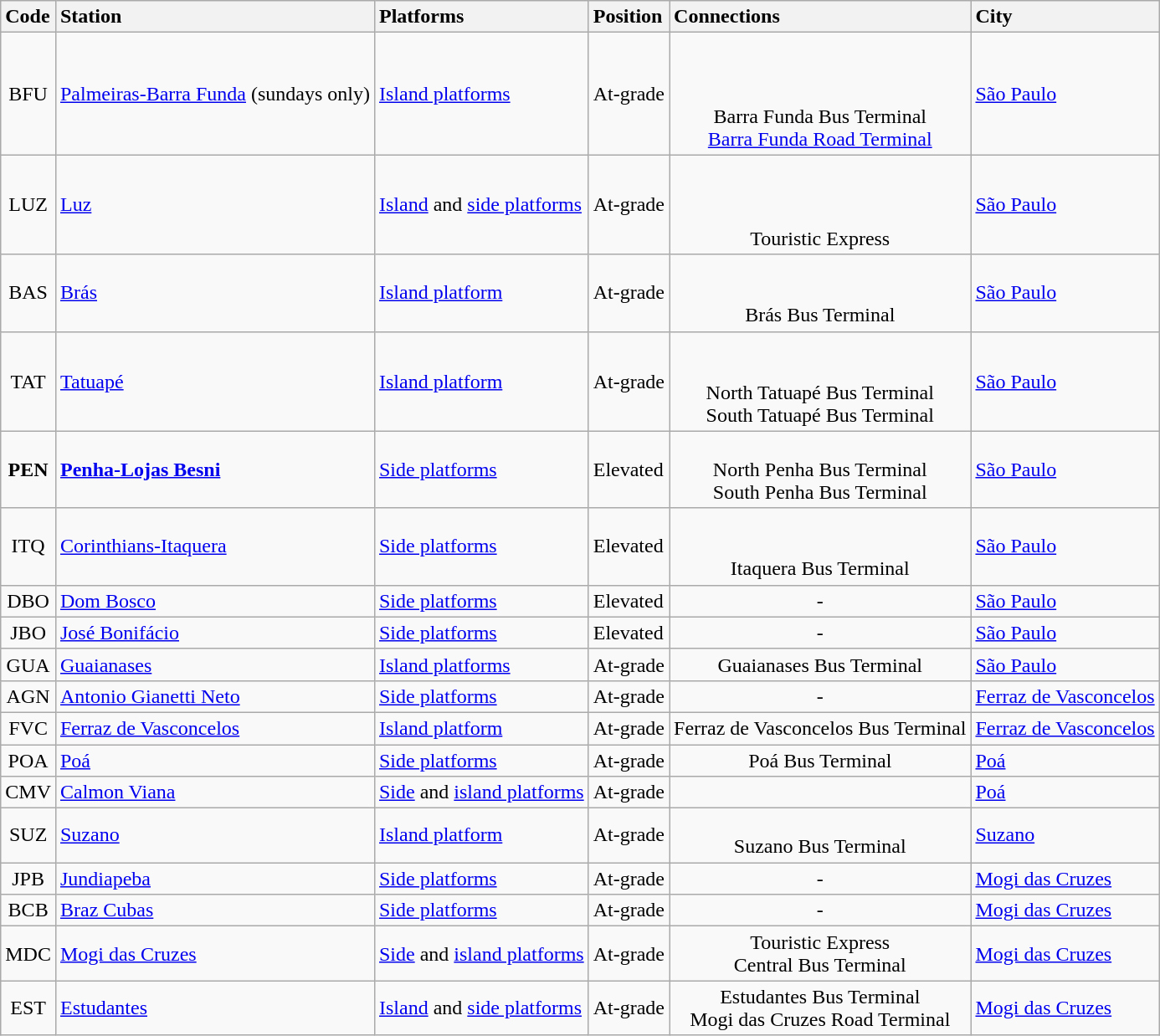<table class="wikitable">
<tr>
<th style="text-align:left;">Code</th>
<th style="text-align:left;">Station</th>
<th style="text-align:left;">Platforms</th>
<th style="text-align:left;">Position</th>
<th style="text-align:left;">Connections</th>
<th style="text-align:left;">City</th>
</tr>
<tr>
<td style="text-align:center;">BFU</td>
<td style="text-align:left;"><a href='#'>Palmeiras-Barra Funda</a> (sundays only)</td>
<td style="text-align:left;"><a href='#'>Island platforms</a></td>
<td style="text-align:left;">At-grade</td>
<td style="text-align:center;"> <br> <br>  <br>  Barra Funda Bus Terminal<br> <a href='#'>Barra Funda Road Terminal</a></td>
<td style="text-align:left;"><a href='#'>São Paulo</a></td>
</tr>
<tr>
<td style="text-align:center;">LUZ</td>
<td style="text-align:left;"><a href='#'>Luz</a></td>
<td style="text-align:left;"><a href='#'>Island</a> and <a href='#'>side platforms</a></td>
<td style="text-align:left;">At-grade</td>
<td style="text-align:center;"> <br> <br>  <br> Touristic Express</td>
<td style="text-align:left;"><a href='#'>São Paulo</a></td>
</tr>
<tr>
<td style="text-align:center;">BAS</td>
<td style="text-align:left;"><a href='#'>Brás</a></td>
<td style="text-align:left;"><a href='#'>Island platform</a></td>
<td style="text-align:left;">At-grade</td>
<td style="text-align:center;"> <br>   <br>  Brás Bus Terminal</td>
<td style="text-align:left;"><a href='#'>São Paulo</a></td>
</tr>
<tr>
<td style="text-align:center;">TAT</td>
<td style="text-align:left;"><a href='#'>Tatuapé</a></td>
<td style="text-align:left;"><a href='#'>Island platform</a></td>
<td style="text-align:left;">At-grade</td>
<td style="text-align:center;"> <br> <br> North Tatuapé Bus Terminal<br> South Tatuapé Bus Terminal</td>
<td style="text-align:left;"><a href='#'>São Paulo</a></td>
</tr>
<tr>
<td style="text-align:center;"><strong>PEN</strong></td>
<td style="text-align:left;"><strong><a href='#'>Penha-Lojas Besni</a></strong></td>
<td style="text-align:left;"><a href='#'>Side platforms</a></td>
<td style="text-align:left;">Elevated</td>
<td style="text-align:center;">   <em></em><br>  North Penha Bus Terminal<br> South Penha Bus Terminal</td>
<td style="text-align:left;"><a href='#'>São Paulo</a></td>
</tr>
<tr>
<td style="text-align:center;">ITQ</td>
<td style="text-align:left;"><a href='#'>Corinthians-Itaquera</a></td>
<td style="text-align:left;"><a href='#'>Side platforms</a></td>
<td style="text-align:left;">Elevated</td>
<td style="text-align:center;"> <br>  <em></em><br> Itaquera Bus Terminal</td>
<td style="text-align:left;"><a href='#'>São Paulo</a></td>
</tr>
<tr>
<td style="text-align:center;">DBO</td>
<td style="text-align:left;"><a href='#'>Dom Bosco</a></td>
<td style="text-align:left;"><a href='#'>Side platforms</a></td>
<td style="text-align:left;">Elevated</td>
<td style="text-align:center;">-</td>
<td style="text-align:left;"><a href='#'>São Paulo</a></td>
</tr>
<tr>
<td style="text-align:center;">JBO</td>
<td style="text-align:left;"><a href='#'>José Bonifácio</a></td>
<td style="text-align:left;"><a href='#'>Side platforms</a></td>
<td style="text-align:left;">Elevated</td>
<td style="text-align:center;">-</td>
<td style="text-align:left;"><a href='#'>São Paulo</a></td>
</tr>
<tr>
<td style="text-align:center;">GUA</td>
<td style="text-align:left;"><a href='#'>Guaianases</a></td>
<td style="text-align:left;"><a href='#'>Island platforms</a></td>
<td style="text-align:left;">At-grade</td>
<td style="text-align:center;"> Guaianases Bus Terminal</td>
<td style="text-align:left;"><a href='#'>São Paulo</a></td>
</tr>
<tr>
<td style="text-align:center;">AGN</td>
<td style="text-align:left;"><a href='#'>Antonio Gianetti Neto</a></td>
<td style="text-align:left;"><a href='#'>Side platforms</a></td>
<td style="text-align:left;">At-grade</td>
<td style="text-align:center;">-</td>
<td style="text-align:left;"><a href='#'>Ferraz de Vasconcelos</a></td>
</tr>
<tr>
<td style="text-align:center;">FVC</td>
<td style="text-align:left;"><a href='#'>Ferraz de Vasconcelos</a></td>
<td style="text-align:left;"><a href='#'>Island platform</a></td>
<td style="text-align:left;">At-grade</td>
<td style="text-align:center;">  Ferraz de Vasconcelos Bus Terminal</td>
<td style="text-align:left;"><a href='#'>Ferraz de Vasconcelos</a></td>
</tr>
<tr>
<td style="text-align:center;">POA</td>
<td style="text-align:left;"><a href='#'>Poá</a></td>
<td style="text-align:left;"><a href='#'>Side platforms</a></td>
<td style="text-align:left;">At-grade</td>
<td style="text-align:center;">  Poá Bus Terminal</td>
<td style="text-align:left;"><a href='#'>Poá</a></td>
</tr>
<tr>
<td style="text-align:center;">CMV</td>
<td style="text-align:left;"><a href='#'>Calmon Viana</a></td>
<td style="text-align:left;"><a href='#'>Side</a> and <a href='#'>island platforms</a></td>
<td style="text-align:left;">At-grade</td>
<td style="text-align:center;"> </td>
<td style="text-align:left;"><a href='#'>Poá</a></td>
</tr>
<tr>
<td style="text-align:center;">SUZ</td>
<td style="text-align:left;"><a href='#'>Suzano</a></td>
<td style="text-align:left;"><a href='#'>Island platform</a></td>
<td style="text-align:left;">At-grade</td>
<td style="text-align:center;">  <em></em><br>  Suzano Bus Terminal</td>
<td style="text-align:left;"><a href='#'>Suzano</a></td>
</tr>
<tr>
<td style="text-align:center;">JPB</td>
<td style="text-align:left;"><a href='#'>Jundiapeba</a></td>
<td style="text-align:left;"><a href='#'>Side platforms</a></td>
<td style="text-align:left;">At-grade</td>
<td style="text-align:center;">-</td>
<td style="text-align:left;"><a href='#'>Mogi das Cruzes</a></td>
</tr>
<tr>
<td style="text-align:center;">BCB</td>
<td style="text-align:left;"><a href='#'>Braz Cubas</a></td>
<td style="text-align:left;"><a href='#'>Side platforms</a></td>
<td style="text-align:left;">At-grade</td>
<td style="text-align:center;">-</td>
<td style="text-align:left;"><a href='#'>Mogi das Cruzes</a></td>
</tr>
<tr>
<td style="text-align:center;">MDC</td>
<td style="text-align:left;"><a href='#'>Mogi das Cruzes</a></td>
<td style="text-align:left;"><a href='#'>Side</a> and <a href='#'>island platforms</a></td>
<td style="text-align:left;">At-grade</td>
<td style="text-align:center;"> Touristic Express<br> Central Bus Terminal</td>
<td style="text-align:left;"><a href='#'>Mogi das Cruzes</a></td>
</tr>
<tr>
<td style="text-align:center;">EST</td>
<td style="text-align:left;"><a href='#'>Estudantes</a></td>
<td style="text-align:left;"><a href='#'>Island</a> and <a href='#'>side platforms</a></td>
<td style="text-align:left;">At-grade</td>
<td style="text-align:center;">  Estudantes Bus Terminal<br> Mogi das Cruzes Road Terminal</td>
<td style="text-align:left;"><a href='#'>Mogi das Cruzes</a></td>
</tr>
</table>
